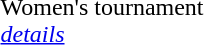<table>
<tr>
<td>Women's tournament<br><em><a href='#'>details</a></em></td>
<td></td>
<td></td>
<td></td>
</tr>
</table>
